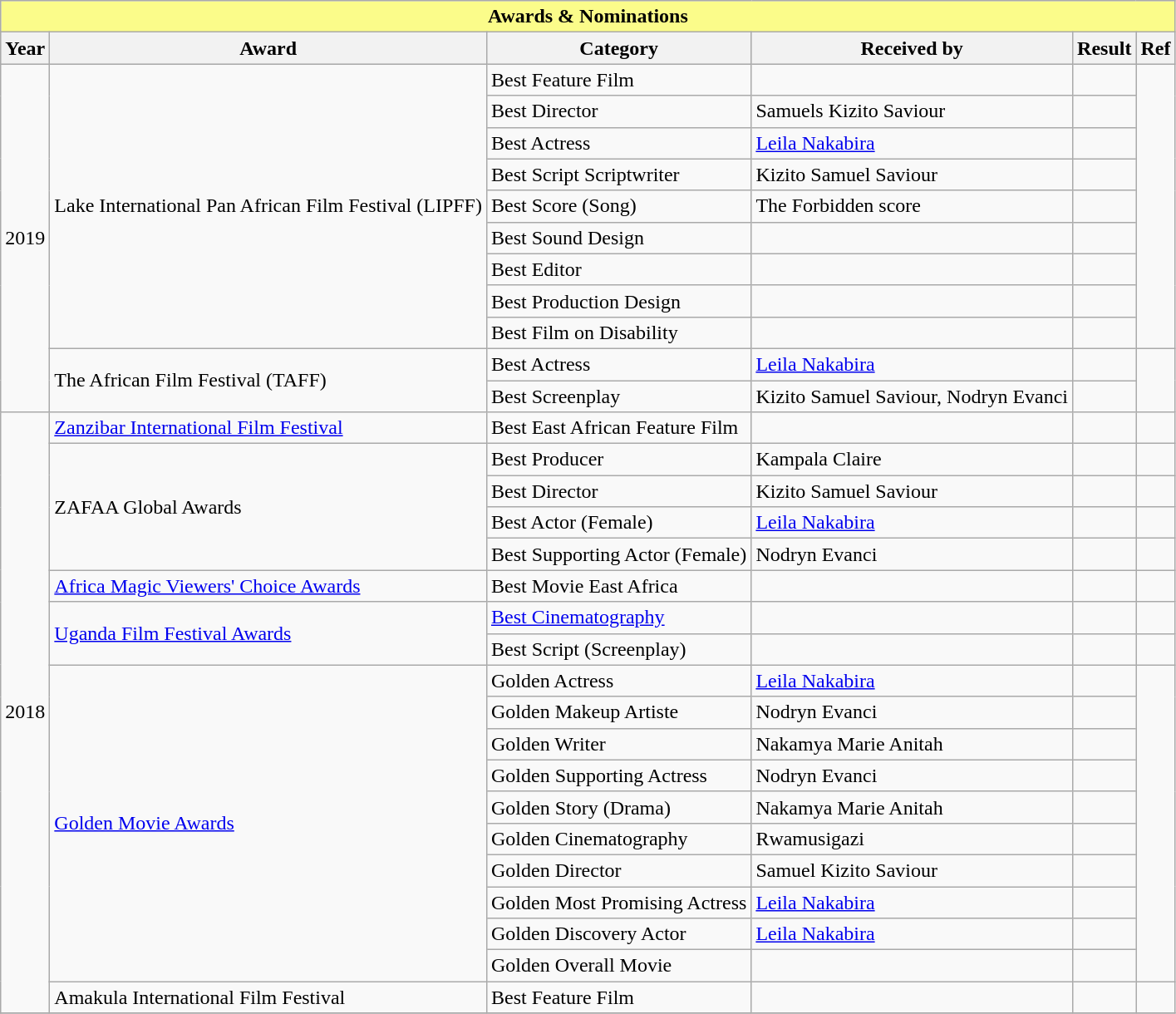<table class="wikitable" width="">
<tr>
<th colspan="6" style="background: #FBFC8A;">Awards & Nominations</th>
</tr>
<tr style="background:#ccc; text-align:center;">
<th>Year</th>
<th>Award</th>
<th>Category</th>
<th>Received by</th>
<th>Result</th>
<th>Ref</th>
</tr>
<tr>
<td rowspan="11">2019</td>
<td rowspan="9">Lake International Pan African Film Festival (LIPFF)</td>
<td>Best Feature Film</td>
<td></td>
<td></td>
<td rowspan="9"></td>
</tr>
<tr>
<td>Best Director</td>
<td>Samuels Kizito Saviour</td>
<td></td>
</tr>
<tr>
<td>Best Actress</td>
<td><a href='#'>Leila Nakabira</a></td>
<td></td>
</tr>
<tr>
<td>Best Script Scriptwriter</td>
<td>Kizito Samuel Saviour</td>
<td></td>
</tr>
<tr>
<td>Best Score (Song)</td>
<td>The Forbidden score</td>
<td></td>
</tr>
<tr>
<td>Best Sound Design</td>
<td></td>
<td></td>
</tr>
<tr>
<td>Best Editor</td>
<td></td>
<td></td>
</tr>
<tr>
<td>Best Production Design</td>
<td></td>
<td></td>
</tr>
<tr>
<td>Best Film on Disability</td>
<td></td>
<td></td>
</tr>
<tr>
<td rowspan="2">The African Film Festival (TAFF)</td>
<td>Best Actress</td>
<td><a href='#'>Leila Nakabira</a></td>
<td></td>
<td rowspan="2"></td>
</tr>
<tr>
<td>Best Screenplay</td>
<td>Kizito Samuel Saviour, Nodryn Evanci</td>
<td></td>
</tr>
<tr>
<td rowspan="19">2018</td>
<td><a href='#'>Zanzibar International Film Festival</a></td>
<td>Best East African Feature Film</td>
<td></td>
<td></td>
<td></td>
</tr>
<tr>
<td rowspan="4">ZAFAA Global Awards</td>
<td>Best Producer</td>
<td>Kampala Claire</td>
<td></td>
<td></td>
</tr>
<tr>
<td>Best Director</td>
<td>Kizito Samuel Saviour</td>
<td></td>
<td></td>
</tr>
<tr>
<td>Best Actor (Female)</td>
<td><a href='#'>Leila Nakabira</a></td>
<td></td>
<td></td>
</tr>
<tr>
<td>Best Supporting Actor (Female)</td>
<td>Nodryn Evanci</td>
<td></td>
<td></td>
</tr>
<tr>
<td><a href='#'>Africa Magic Viewers' Choice Awards</a></td>
<td>Best Movie East Africa</td>
<td></td>
<td></td>
<td></td>
</tr>
<tr>
<td rowspan="2"><a href='#'>Uganda Film Festival Awards</a></td>
<td><a href='#'>Best Cinematography</a></td>
<td></td>
<td></td>
<td></td>
</tr>
<tr>
<td>Best Script (Screenplay)</td>
<td></td>
<td></td>
<td></td>
</tr>
<tr>
<td rowspan="10"><a href='#'>Golden Movie Awards</a></td>
<td>Golden Actress</td>
<td><a href='#'>Leila Nakabira</a></td>
<td></td>
<td rowspan="10"></td>
</tr>
<tr>
<td>Golden Makeup Artiste</td>
<td>Nodryn Evanci</td>
<td></td>
</tr>
<tr>
<td>Golden Writer</td>
<td>Nakamya Marie Anitah</td>
<td></td>
</tr>
<tr>
<td>Golden Supporting Actress</td>
<td>Nodryn Evanci</td>
<td></td>
</tr>
<tr>
<td>Golden Story (Drama)</td>
<td>Nakamya Marie Anitah</td>
<td></td>
</tr>
<tr>
<td>Golden Cinematography</td>
<td>Rwamusigazi</td>
<td></td>
</tr>
<tr>
<td>Golden Director</td>
<td>Samuel Kizito Saviour</td>
<td></td>
</tr>
<tr>
<td>Golden Most Promising Actress</td>
<td><a href='#'>Leila Nakabira</a></td>
<td></td>
</tr>
<tr>
<td>Golden Discovery Actor</td>
<td><a href='#'>Leila Nakabira</a></td>
<td></td>
</tr>
<tr>
<td>Golden Overall Movie</td>
<td></td>
<td></td>
</tr>
<tr>
<td>Amakula International Film Festival</td>
<td>Best Feature Film</td>
<td></td>
<td></td>
<td></td>
</tr>
<tr>
</tr>
</table>
